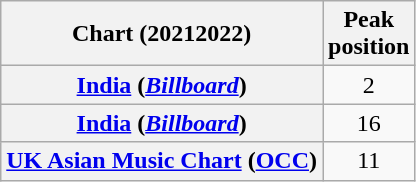<table class="wikitable sortable plainrowheaders" style="text-align:center">
<tr>
<th scope="col">Chart (20212022)</th>
<th scope="col">Peak<br>position</th>
</tr>
<tr>
<th scope="row"><a href='#'>India</a> (<em><a href='#'>Billboard</a></em>)<br></th>
<td>2</td>
</tr>
<tr>
<th scope="row"><a href='#'>India</a> (<em><a href='#'>Billboard</a></em>)<br></th>
<td>16</td>
</tr>
<tr>
<th scope="row"><a href='#'>UK Asian Music Chart</a> (<a href='#'>OCC</a>)</th>
<td>11</td>
</tr>
</table>
